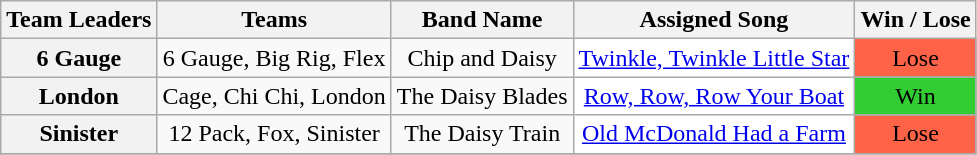<table class="wikitable" style="text-align:center">
<tr>
<th>Team Leaders</th>
<th>Teams</th>
<th>Band Name</th>
<th>Assigned Song</th>
<th>Win / Lose</th>
</tr>
<tr>
<th>6 Gauge</th>
<td>6 Gauge, Big Rig, Flex</td>
<td>Chip and Daisy</td>
<td bgcolor="white"><a href='#'>Twinkle, Twinkle Little Star</a></td>
<td bgcolor="tomato">Lose</td>
</tr>
<tr>
<th>London</th>
<td>Cage, Chi Chi, London</td>
<td>The Daisy Blades</td>
<td bgcolor="white"><a href='#'>Row, Row, Row Your Boat</a></td>
<td bgcolor="limegreen">Win</td>
</tr>
<tr>
<th>Sinister</th>
<td>12 Pack, Fox, Sinister</td>
<td>The Daisy Train</td>
<td bgcolor="white"><a href='#'>Old McDonald Had a Farm</a></td>
<td bgcolor="tomato">Lose</td>
</tr>
<tr>
</tr>
</table>
